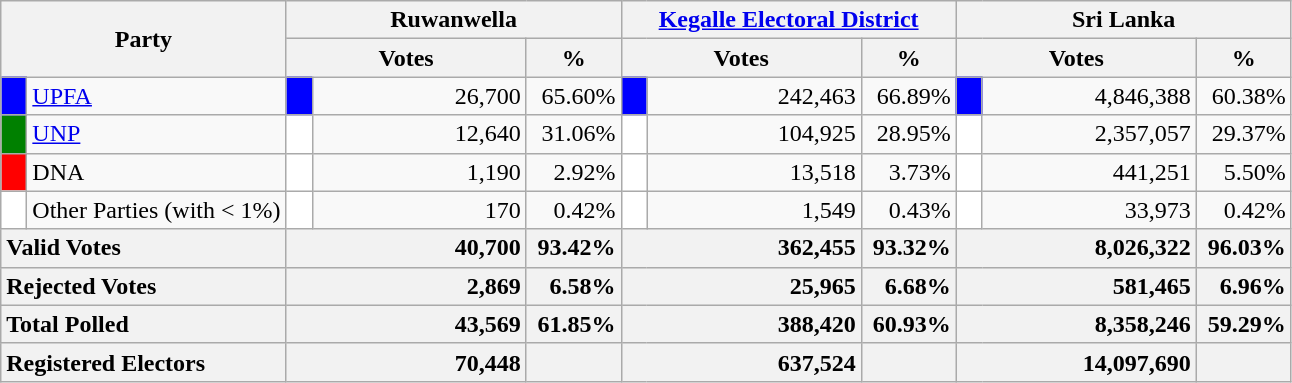<table class="wikitable">
<tr>
<th colspan="2" width="144px"rowspan="2">Party</th>
<th colspan="3" width="216px">Ruwanwella</th>
<th colspan="3" width="216px"><a href='#'>Kegalle Electoral District</a></th>
<th colspan="3" width="216px">Sri Lanka</th>
</tr>
<tr>
<th colspan="2" width="144px">Votes</th>
<th>%</th>
<th colspan="2" width="144px">Votes</th>
<th>%</th>
<th colspan="2" width="144px">Votes</th>
<th>%</th>
</tr>
<tr>
<td style="background-color:blue;" width="10px"></td>
<td style="text-align:left;"><a href='#'>UPFA</a></td>
<td style="background-color:blue;" width="10px"></td>
<td style="text-align:right;">26,700</td>
<td style="text-align:right;">65.60%</td>
<td style="background-color:blue;" width="10px"></td>
<td style="text-align:right;">242,463</td>
<td style="text-align:right;">66.89%</td>
<td style="background-color:blue;" width="10px"></td>
<td style="text-align:right;">4,846,388</td>
<td style="text-align:right;">60.38%</td>
</tr>
<tr>
<td style="background-color:green;" width="10px"></td>
<td style="text-align:left;"><a href='#'>UNP</a></td>
<td style="background-color:white;" width="10px"></td>
<td style="text-align:right;">12,640</td>
<td style="text-align:right;">31.06%</td>
<td style="background-color:white;" width="10px"></td>
<td style="text-align:right;">104,925</td>
<td style="text-align:right;">28.95%</td>
<td style="background-color:white;" width="10px"></td>
<td style="text-align:right;">2,357,057</td>
<td style="text-align:right;">29.37%</td>
</tr>
<tr>
<td style="background-color:red;" width="10px"></td>
<td style="text-align:left;">DNA</td>
<td style="background-color:white;" width="10px"></td>
<td style="text-align:right;">1,190</td>
<td style="text-align:right;">2.92%</td>
<td style="background-color:white;" width="10px"></td>
<td style="text-align:right;">13,518</td>
<td style="text-align:right;">3.73%</td>
<td style="background-color:white;" width="10px"></td>
<td style="text-align:right;">441,251</td>
<td style="text-align:right;">5.50%</td>
</tr>
<tr>
<td style="background-color:white;" width="10px"></td>
<td style="text-align:left;">Other Parties (with < 1%)</td>
<td style="background-color:white;" width="10px"></td>
<td style="text-align:right;">170</td>
<td style="text-align:right;">0.42%</td>
<td style="background-color:white;" width="10px"></td>
<td style="text-align:right;">1,549</td>
<td style="text-align:right;">0.43%</td>
<td style="background-color:white;" width="10px"></td>
<td style="text-align:right;">33,973</td>
<td style="text-align:right;">0.42%</td>
</tr>
<tr>
<th colspan="2" width="144px"style="text-align:left;">Valid Votes</th>
<th style="text-align:right;"colspan="2" width="144px">40,700</th>
<th style="text-align:right;">93.42%</th>
<th style="text-align:right;"colspan="2" width="144px">362,455</th>
<th style="text-align:right;">93.32%</th>
<th style="text-align:right;"colspan="2" width="144px">8,026,322</th>
<th style="text-align:right;">96.03%</th>
</tr>
<tr>
<th colspan="2" width="144px"style="text-align:left;">Rejected Votes</th>
<th style="text-align:right;"colspan="2" width="144px">2,869</th>
<th style="text-align:right;">6.58%</th>
<th style="text-align:right;"colspan="2" width="144px">25,965</th>
<th style="text-align:right;">6.68%</th>
<th style="text-align:right;"colspan="2" width="144px">581,465</th>
<th style="text-align:right;">6.96%</th>
</tr>
<tr>
<th colspan="2" width="144px"style="text-align:left;">Total Polled</th>
<th style="text-align:right;"colspan="2" width="144px">43,569</th>
<th style="text-align:right;">61.85%</th>
<th style="text-align:right;"colspan="2" width="144px">388,420</th>
<th style="text-align:right;">60.93%</th>
<th style="text-align:right;"colspan="2" width="144px">8,358,246</th>
<th style="text-align:right;">59.29%</th>
</tr>
<tr>
<th colspan="2" width="144px"style="text-align:left;">Registered Electors</th>
<th style="text-align:right;"colspan="2" width="144px">70,448</th>
<th></th>
<th style="text-align:right;"colspan="2" width="144px">637,524</th>
<th></th>
<th style="text-align:right;"colspan="2" width="144px">14,097,690</th>
<th></th>
</tr>
</table>
